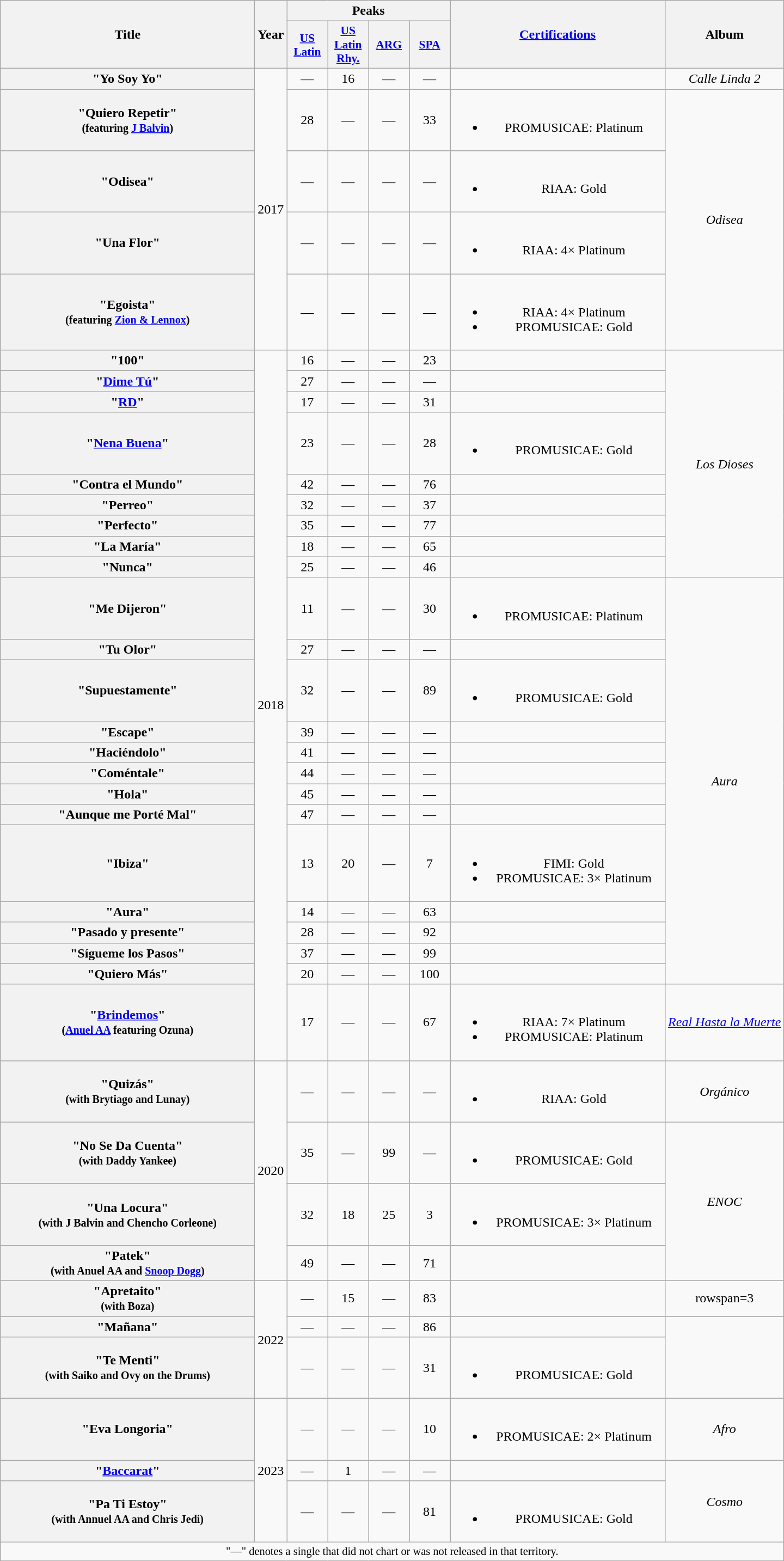<table class="wikitable plainrowheaders" style="text-align:center;">
<tr>
<th rowspan="2" scope="col" style="width:19em;">Title</th>
<th rowspan="2" scope="col">Year</th>
<th colspan="4" scope="col">Peaks</th>
<th rowspan="2" scope="col" style="width:16em;"><a href='#'>Certifications</a></th>
<th rowspan="2" scope="col">Album</th>
</tr>
<tr>
<th scope="col" style="width:3em;font-size:90%;"><a href='#'>US<br>Latin</a><br></th>
<th scope="col" style="width:3em;font-size:90%;"><a href='#'>US<br>Latin<br>Rhy.</a><br></th>
<th scope="col" style="width:3em;font-size:90%;"><a href='#'>ARG</a><br></th>
<th scope="col" style="width:3em;font-size:90%;"><a href='#'>SPA</a><br></th>
</tr>
<tr>
<th scope="row">"Yo Soy Yo"<br></th>
<td rowspan="5">2017</td>
<td>—</td>
<td>16</td>
<td>—</td>
<td>—</td>
<td></td>
<td><em>Calle Linda 2</em></td>
</tr>
<tr>
<th scope="row">"Quiero Repetir"<br><small>(featuring <a href='#'>J Balvin</a>)</small></th>
<td>28</td>
<td>—</td>
<td>—</td>
<td>33</td>
<td><br><ul><li>PROMUSICAE: Platinum</li></ul></td>
<td rowspan="4"><em>Odisea</em></td>
</tr>
<tr>
<th scope="row">"Odisea"</th>
<td>—</td>
<td>—</td>
<td>—</td>
<td>—</td>
<td><br><ul><li>RIAA: Gold </li></ul></td>
</tr>
<tr>
<th scope="row">"Una Flor"</th>
<td>—</td>
<td>—</td>
<td>—</td>
<td>—</td>
<td><br><ul><li>RIAA: 4× Platinum </li></ul></td>
</tr>
<tr>
<th scope="row">"Egoista"<br><small>(featuring <a href='#'>Zion & Lennox</a>)</small></th>
<td>—</td>
<td>—</td>
<td>—</td>
<td>—</td>
<td><br><ul><li>RIAA: 4× Platinum </li><li>PROMUSICAE: Gold</li></ul></td>
</tr>
<tr>
<th scope="row">"100"<br></th>
<td rowspan="23">2018</td>
<td>16</td>
<td>—</td>
<td>—</td>
<td>23</td>
<td></td>
<td rowspan="9"><em>Los Dioses</em></td>
</tr>
<tr>
<th scope="row">"<a href='#'>Dime Tú</a>"<br></th>
<td>27</td>
<td>—</td>
<td>—</td>
<td>—</td>
<td></td>
</tr>
<tr>
<th scope="row">"<a href='#'>RD</a>"<br></th>
<td>17</td>
<td>—</td>
<td>—</td>
<td>31</td>
<td></td>
</tr>
<tr>
<th scope="row">"<a href='#'>Nena Buena</a>"<br></th>
<td>23</td>
<td>—</td>
<td>—</td>
<td>28</td>
<td><br><ul><li>PROMUSICAE: Gold</li></ul></td>
</tr>
<tr>
<th scope="row">"Contra el Mundo"<br></th>
<td>42</td>
<td>—</td>
<td>—</td>
<td>76</td>
<td></td>
</tr>
<tr>
<th scope="row">"Perreo"<br></th>
<td>32</td>
<td>—</td>
<td>—</td>
<td>37</td>
<td></td>
</tr>
<tr>
<th scope="row">"Perfecto"<br></th>
<td>35</td>
<td>—</td>
<td>—</td>
<td>77</td>
<td></td>
</tr>
<tr>
<th scope="row">"La María"<br></th>
<td>18</td>
<td>—</td>
<td>—</td>
<td>65</td>
<td></td>
</tr>
<tr>
<th scope="row">"Nunca"<br></th>
<td>25</td>
<td>—</td>
<td>—</td>
<td>46</td>
<td></td>
</tr>
<tr>
<th scope="row">"Me Dijeron"</th>
<td>11</td>
<td>—</td>
<td>—</td>
<td>30</td>
<td><br><ul><li>PROMUSICAE: Platinum</li></ul></td>
<td rowspan="13"><em>Aura</em></td>
</tr>
<tr>
<th scope="row">"Tu Olor"</th>
<td>27</td>
<td>—</td>
<td>—</td>
<td>—</td>
<td></td>
</tr>
<tr>
<th scope="row">"Supuestamente"<br></th>
<td>32</td>
<td>—</td>
<td>—</td>
<td>89</td>
<td><br><ul><li>PROMUSICAE: Gold</li></ul></td>
</tr>
<tr>
<th scope="row">"Escape"</th>
<td>39</td>
<td>—</td>
<td>—</td>
<td>—</td>
<td></td>
</tr>
<tr>
<th scope="row">"Haciéndolo"<br></th>
<td>41</td>
<td>—</td>
<td>—</td>
<td>—</td>
<td></td>
</tr>
<tr>
<th scope="row">"Coméntale"<br></th>
<td>44</td>
<td>—</td>
<td>—</td>
<td>—</td>
<td></td>
</tr>
<tr>
<th scope="row">"Hola"</th>
<td>45</td>
<td>—</td>
<td>—</td>
<td>—</td>
<td></td>
</tr>
<tr>
<th scope="row">"Aunque me Porté Mal"</th>
<td>47</td>
<td>—</td>
<td>—</td>
<td>—</td>
<td></td>
</tr>
<tr>
<th scope="row">"Ibiza"<br></th>
<td>13</td>
<td>20</td>
<td>—</td>
<td>7</td>
<td><br><ul><li>FIMI: Gold</li><li>PROMUSICAE: 3× Platinum</li></ul></td>
</tr>
<tr>
<th scope="row">"Aura"<br></th>
<td>14</td>
<td>—</td>
<td>—</td>
<td>63</td>
<td></td>
</tr>
<tr>
<th scope="row">"Pasado y presente"<br></th>
<td>28</td>
<td>—</td>
<td>—</td>
<td>92</td>
<td></td>
</tr>
<tr>
<th scope="row">"Sígueme los Pasos"<br></th>
<td>37</td>
<td>—</td>
<td>—</td>
<td>99</td>
<td></td>
</tr>
<tr>
<th scope="row">"Quiero Más"<br></th>
<td>20</td>
<td>—</td>
<td>—</td>
<td>100</td>
<td></td>
</tr>
<tr>
<th scope="row">"<a href='#'>Brindemos</a>"<br><small>(<a href='#'>Anuel AA</a> featuring Ozuna)</small></th>
<td>17</td>
<td>—</td>
<td>—</td>
<td>67</td>
<td><br><ul><li>RIAA: 7× Platinum </li><li>PROMUSICAE: Platinum</li></ul></td>
<td><em><a href='#'>Real Hasta la Muerte</a></em></td>
</tr>
<tr>
<th scope="row">"Quizás"<br><small>(with Brytiago and Lunay)</small></th>
<td rowspan="4">2020</td>
<td>—</td>
<td>—</td>
<td>—</td>
<td>—</td>
<td><br><ul><li>RIAA: Gold </li></ul></td>
<td><em>Orgánico</em></td>
</tr>
<tr>
<th scope="row">"No Se Da Cuenta"<br><small>(with Daddy Yankee)</small></th>
<td>35</td>
<td>—</td>
<td>99</td>
<td>—</td>
<td><br><ul><li>PROMUSICAE: Gold</li></ul></td>
<td rowspan="3"><em>ENOC</em></td>
</tr>
<tr>
<th scope="row">"Una Locura"<br><small>(with J Balvin and Chencho Corleone)</small></th>
<td>32</td>
<td>18</td>
<td>25</td>
<td>3</td>
<td><br><ul><li>PROMUSICAE: 3× Platinum</li></ul></td>
</tr>
<tr>
<th scope="row">"Patek"<br><small>(with Anuel AA and <a href='#'>Snoop Dogg</a>)</small></th>
<td>49</td>
<td>—</td>
<td>—</td>
<td>71</td>
<td></td>
</tr>
<tr>
<th scope="row">"Apretaito"<br><small>(with Boza)</small></th>
<td rowspan=3>2022</td>
<td>—</td>
<td>15</td>
<td>—</td>
<td>83</td>
<td></td>
<td>rowspan=3</td>
</tr>
<tr>
<th scope="row">"Mañana"</th>
<td>—</td>
<td>—</td>
<td>—</td>
<td>86</td>
<td></td>
</tr>
<tr>
<th scope="row">"Te Menti"<br><small>(with Saiko and Ovy on the Drums)</small></th>
<td>—</td>
<td>—</td>
<td>—</td>
<td>31</td>
<td><br><ul><li>PROMUSICAE: Gold</li></ul></td>
</tr>
<tr>
<th scope="row">"Eva Longoria"<br></th>
<td rowspan=3>2023</td>
<td>—</td>
<td>—</td>
<td>—</td>
<td>10</td>
<td><br><ul><li>PROMUSICAE: 2× Platinum</li></ul></td>
<td><em>Afro</em></td>
</tr>
<tr>
<th scope="row">"<a href='#'>Baccarat</a>"</th>
<td>—</td>
<td>1</td>
<td>—</td>
<td>—</td>
<td></td>
<td rowspan=2><em>Cosmo</em></td>
</tr>
<tr>
<th scope="row">"Pa Ti Estoy" <br><small>(with Annuel AA and Chris Jedi)</small></th>
<td>—</td>
<td>—</td>
<td>—</td>
<td>81</td>
<td><br><ul><li>PROMUSICAE: Gold</li></ul></td>
</tr>
<tr>
<td colspan="15" style="font-size:85%">"—" denotes a single that did not chart or was not released in that territory.</td>
</tr>
</table>
